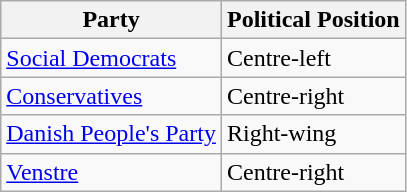<table class="wikitable mw-collapsible mw-collapsed">
<tr>
<th>Party</th>
<th>Political Position</th>
</tr>
<tr>
<td><a href='#'>Social Democrats</a></td>
<td>Centre-left</td>
</tr>
<tr>
<td><a href='#'>Conservatives</a></td>
<td>Centre-right</td>
</tr>
<tr>
<td><a href='#'>Danish People's Party</a></td>
<td>Right-wing</td>
</tr>
<tr>
<td><a href='#'>Venstre</a></td>
<td>Centre-right</td>
</tr>
</table>
